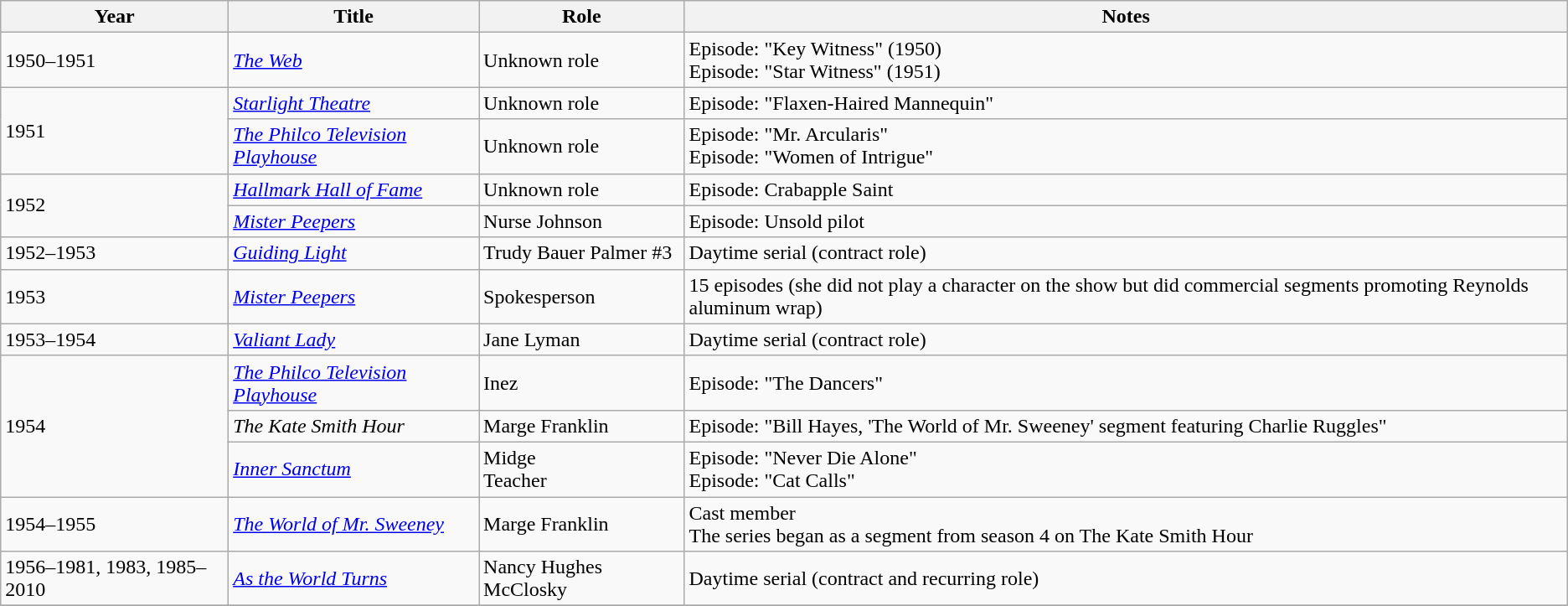<table class="wikitable">
<tr>
<th>Year</th>
<th>Title</th>
<th>Role</th>
<th>Notes</th>
</tr>
<tr>
<td>1950–1951</td>
<td><em><a href='#'>The Web</a></em></td>
<td>Unknown role</td>
<td>Episode: "Key Witness" (1950)<br>Episode: "Star Witness" (1951)</td>
</tr>
<tr>
<td rowspan=2>1951</td>
<td><em><a href='#'>Starlight Theatre</a></em></td>
<td>Unknown role</td>
<td>Episode: "Flaxen-Haired Mannequin"</td>
</tr>
<tr>
<td><em><a href='#'>The Philco Television Playhouse</a></em></td>
<td>Unknown role</td>
<td>Episode: "Mr. Arcularis"<br>Episode: "Women of Intrigue"</td>
</tr>
<tr>
<td rowspan=2>1952</td>
<td><em><a href='#'>Hallmark Hall of Fame</a></em></td>
<td>Unknown role</td>
<td>Episode: Crabapple Saint</td>
</tr>
<tr>
<td><em><a href='#'>Mister Peepers</a></em></td>
<td>Nurse Johnson</td>
<td>Episode: Unsold pilot</td>
</tr>
<tr>
<td>1952–1953</td>
<td><em><a href='#'>Guiding Light</a></em></td>
<td>Trudy Bauer Palmer #3</td>
<td>Daytime serial (contract role)</td>
</tr>
<tr>
<td>1953</td>
<td><em><a href='#'>Mister Peepers</a></em></td>
<td>Spokesperson</td>
<td>15 episodes (she did not play a character on the show but did commercial segments promoting Reynolds aluminum wrap)</td>
</tr>
<tr>
<td>1953–1954</td>
<td><em><a href='#'>Valiant Lady</a></em></td>
<td>Jane Lyman</td>
<td>Daytime serial (contract role)</td>
</tr>
<tr>
<td rowspan=3>1954</td>
<td><em><a href='#'>The Philco Television Playhouse</a></em></td>
<td>Inez</td>
<td>Episode: "The Dancers"</td>
</tr>
<tr>
<td><em>The Kate Smith Hour</em></td>
<td>Marge Franklin</td>
<td>Episode: "Bill Hayes, 'The World of Mr. Sweeney' segment featuring Charlie Ruggles"</td>
</tr>
<tr>
<td><em><a href='#'>Inner Sanctum</a></em></td>
<td>Midge<br>Teacher</td>
<td>Episode: "Never Die Alone"<br>Episode: "Cat Calls"</td>
</tr>
<tr>
<td>1954–1955</td>
<td><em><a href='#'>The World of Mr. Sweeney</a></em></td>
<td>Marge Franklin</td>
<td>Cast member<br>The series began as a segment from season 4 on The Kate Smith Hour</td>
</tr>
<tr>
<td>1956–1981, 1983, 1985–2010</td>
<td><em><a href='#'>As the World Turns</a></em></td>
<td>Nancy Hughes McClosky</td>
<td>Daytime serial (contract and recurring role)</td>
</tr>
<tr>
</tr>
</table>
